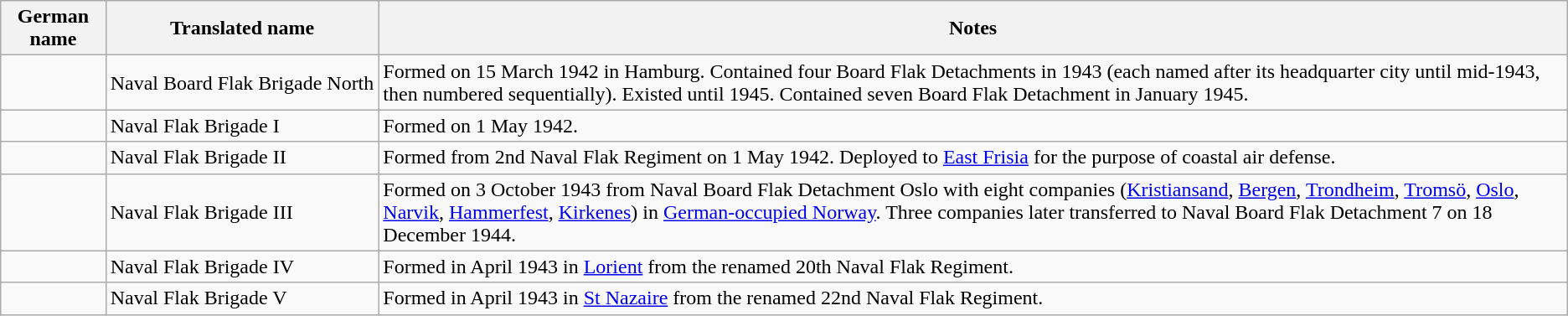<table class="wikitable">
<tr>
<th>German name</th>
<th>Translated name</th>
<th>Notes</th>
</tr>
<tr>
<td style="white-space: nowrap;"></td>
<td style="white-space: nowrap;">Naval Board Flak Brigade North</td>
<td>Formed on 15 March 1942 in Hamburg. Contained four Board Flak Detachments in 1943 (each named after its headquarter city until mid-1943, then numbered sequentially). Existed until 1945. Contained seven Board Flak Detachment in January 1945.</td>
</tr>
<tr>
<td></td>
<td>Naval Flak Brigade I</td>
<td>Formed on 1 May 1942.</td>
</tr>
<tr>
<td></td>
<td>Naval Flak Brigade II</td>
<td>Formed from 2nd Naval Flak Regiment on 1 May 1942. Deployed to <a href='#'>East Frisia</a> for the purpose of coastal air defense.</td>
</tr>
<tr>
<td></td>
<td>Naval Flak Brigade III</td>
<td>Formed on 3 October 1943 from Naval Board Flak Detachment Oslo with eight companies (<a href='#'>Kristiansand</a>, <a href='#'>Bergen</a>, <a href='#'>Trondheim</a>, <a href='#'>Tromsö</a>, <a href='#'>Oslo</a>, <a href='#'>Narvik</a>, <a href='#'>Hammerfest</a>, <a href='#'>Kirkenes</a>) in <a href='#'>German-occupied Norway</a>. Three companies later transferred to Naval Board Flak Detachment 7 on 18 December 1944.</td>
</tr>
<tr>
<td></td>
<td>Naval Flak Brigade IV</td>
<td>Formed in April 1943 in <a href='#'>Lorient</a> from the renamed 20th Naval Flak Regiment.</td>
</tr>
<tr>
<td></td>
<td>Naval Flak Brigade V</td>
<td>Formed in April 1943 in <a href='#'>St Nazaire</a> from the renamed 22nd Naval Flak Regiment.</td>
</tr>
</table>
